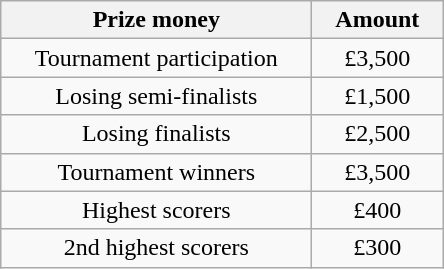<table class="wikitable" style="text-align:center;">
<tr>
<th width=200>Prize money</th>
<th width=80>Amount</th>
</tr>
<tr>
<td>Tournament participation</td>
<td>£3,500</td>
</tr>
<tr>
<td>Losing semi-finalists</td>
<td>£1,500</td>
</tr>
<tr>
<td>Losing finalists</td>
<td>£2,500</td>
</tr>
<tr>
<td>Tournament winners</td>
<td>£3,500</td>
</tr>
<tr>
<td>Highest scorers</td>
<td>£400</td>
</tr>
<tr>
<td>2nd highest scorers</td>
<td>£300</td>
</tr>
</table>
